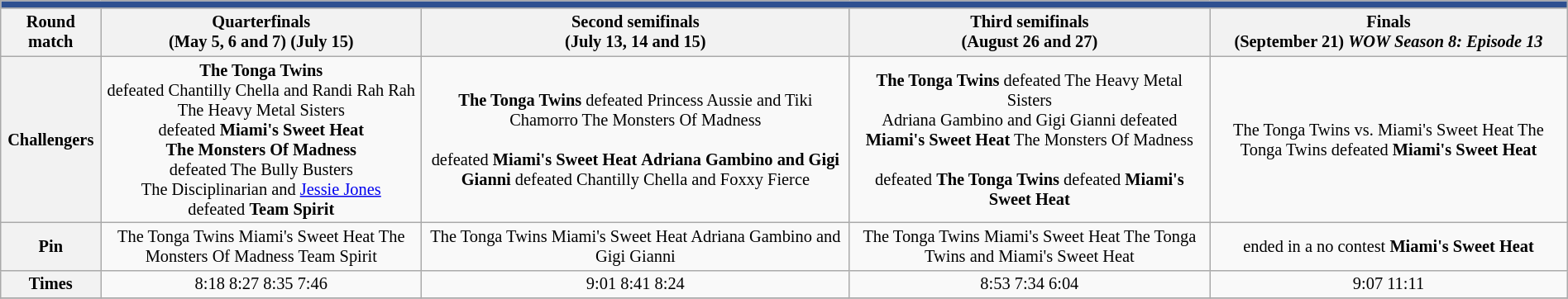<table class="wikitable" style="font-size:85%; text-align:center; width:100%;">
<tr>
<td colspan="5" style="background:#2e5090;"></td>
</tr>
<tr>
<th>Round match</th>
<th>Quarterfinals<br>(May 5, 6 and 7)
(July 15)</th>
<th>Second semifinals<br>(July 13, 14 and 15)</th>
<th>Third semifinals<br>(August 26 and 27)</th>
<th>Finals<br>(September 21) <em>WOW Season 8: Episode 13</em></th>
</tr>
<tr>
<th>Challengers</th>
<td><strong>The Tonga Twins<br></strong> defeated Chantilly Chella and Randi Rah Rah  The Heavy Metal Sisters<br> defeated <strong>Miami's Sweet Heat<br></strong>  <strong>The Monsters Of Madness<br></strong> defeated The Bully Busters<br>  The Disciplinarian and <a href='#'>Jessie Jones</a><br> defeated <strong>Team Spirit<br></strong></td>
<td><strong>The Tonga Twins</strong> defeated Princess Aussie and Tiki Chamorro  The Monsters Of Madness<br><br> defeated <strong>Miami's Sweet Heat</strong>  <strong>Adriana Gambino and Gigi Gianni</strong> defeated Chantilly Chella and Foxxy Fierce</td>
<td><strong>The Tonga Twins</strong> defeated The Heavy Metal Sisters<br>   Adriana Gambino and Gigi Gianni defeated <strong>Miami's Sweet Heat</strong>  The Monsters Of Madness<br><br> defeated <strong>The Tonga Twins</strong> defeated <strong>Miami's Sweet Heat</strong></td>
<td>The Tonga Twins vs. Miami's Sweet Heat  The Tonga Twins defeated <strong>Miami's Sweet Heat</strong></td>
</tr>
<tr>
<th>Pin</th>
<td>The Tonga Twins  Miami's Sweet Heat  The Monsters Of Madness  Team Spirit</td>
<td>The Tonga Twins  Miami's Sweet Heat  Adriana Gambino and Gigi Gianni</td>
<td>The Tonga Twins  Miami's Sweet Heat  The Tonga Twins and Miami's Sweet Heat</td>
<td>ended in a no contest  <strong>Miami's Sweet Heat</strong></td>
</tr>
<tr>
<th>Times</th>
<td>8:18  8:27  8:35  7:46</td>
<td>9:01  8:41  8:24</td>
<td>8:53  7:34  6:04</td>
<td>9:07  11:11</td>
</tr>
<tr>
</tr>
</table>
